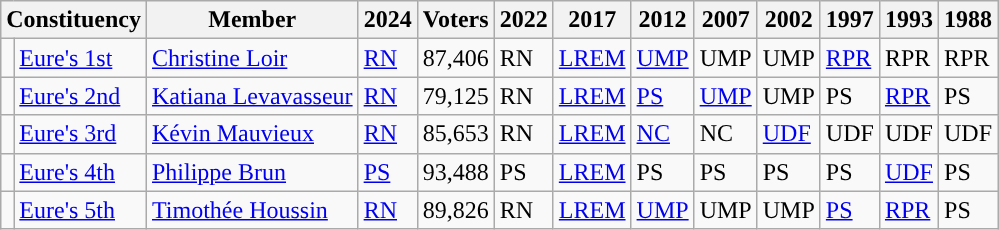<table class="wikitable sortable">
<tr>
<th colspan="2">Constituency</th>
<th>Member</th>
<th>2024</th>
<th>Voters</th>
<th>2022</th>
<th>2017</th>
<th>2012</th>
<th>2007</th>
<th>2002</th>
<th>1997</th>
<th>1993</th>
<th>1988</th>
</tr>
<tr>
<td style="background-color: "></td>
<td><a href='#'>Eure's 1st</a></td>
<td><a href='#'>Christine Loir</a></td>
<td><a href='#'>RN</a></td>
<td>87,406</td>
<td>RN</td>
<td><a href='#'>LREM</a></td>
<td bgcolor=><a href='#'>UMP</a></td>
<td bgcolor=>UMP</td>
<td bgcolor=>UMP</td>
<td bgcolor=><a href='#'>RPR</a></td>
<td bgcolor=>RPR</td>
<td bgcolor=>RPR</td>
</tr>
<tr>
<td style="background-color: "></td>
<td><a href='#'>Eure's 2nd</a></td>
<td><a href='#'>Katiana Levavasseur</a></td>
<td><a href='#'>RN</a></td>
<td>79,125</td>
<td>RN</td>
<td><a href='#'>LREM</a></td>
<td bgcolor=><a href='#'>PS</a></td>
<td bgcolor=><a href='#'>UMP</a></td>
<td bgcolor=>UMP</td>
<td bgcolor=>PS</td>
<td bgcolor=><a href='#'>RPR</a></td>
<td bgcolor=>PS</td>
</tr>
<tr>
<td style="background-color: "></td>
<td><a href='#'>Eure's 3rd</a></td>
<td><a href='#'>Kévin Mauvieux</a></td>
<td><a href='#'>RN</a></td>
<td>85,653</td>
<td>RN</td>
<td><a href='#'>LREM</a></td>
<td bgcolor=><a href='#'>NC</a></td>
<td bgcolor=>NC</td>
<td bgcolor=><a href='#'>UDF</a></td>
<td bgcolor=>UDF</td>
<td bgcolor=>UDF</td>
<td bgcolor=>UDF</td>
</tr>
<tr>
<td style="background-color: "></td>
<td><a href='#'>Eure's 4th</a></td>
<td><a href='#'>Philippe Brun</a></td>
<td bgcolor=><a href='#'>PS</a></td>
<td>93,488</td>
<td bgcolor=>PS</td>
<td><a href='#'>LREM</a></td>
<td bgcolor=>PS</td>
<td bgcolor=>PS</td>
<td bgcolor=>PS</td>
<td bgcolor=>PS</td>
<td bgcolor=><a href='#'>UDF</a></td>
<td bgcolor=>PS</td>
</tr>
<tr>
<td style="background-color: "></td>
<td><a href='#'>Eure's 5th</a></td>
<td><a href='#'>Timothée Houssin</a></td>
<td><a href='#'>RN</a></td>
<td>89,826</td>
<td>RN</td>
<td><a href='#'>LREM</a></td>
<td bgcolor=><a href='#'>UMP</a></td>
<td bgcolor=>UMP</td>
<td bgcolor=>UMP</td>
<td bgcolor=><a href='#'>PS</a></td>
<td bgcolor=><a href='#'>RPR</a></td>
<td bgcolor=>PS</td>
</tr>
</table>
